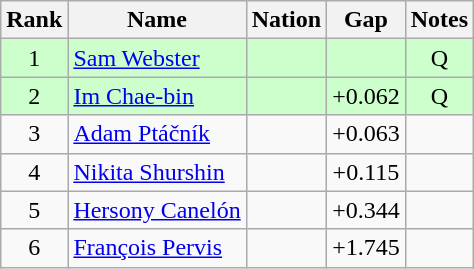<table class="wikitable sortable" style="text-align:center">
<tr>
<th>Rank</th>
<th>Name</th>
<th>Nation</th>
<th>Gap</th>
<th>Notes</th>
</tr>
<tr bgcolor=ccffcc>
<td>1</td>
<td align=left><a href='#'>Sam Webster</a></td>
<td align=left></td>
<td></td>
<td>Q</td>
</tr>
<tr bgcolor=ccffcc>
<td>2</td>
<td align=left><a href='#'>Im Chae-bin</a></td>
<td align=left></td>
<td>+0.062</td>
<td>Q</td>
</tr>
<tr>
<td>3</td>
<td align=left><a href='#'>Adam Ptáčník</a></td>
<td align=left></td>
<td>+0.063</td>
<td></td>
</tr>
<tr>
<td>4</td>
<td align=left><a href='#'>Nikita Shurshin</a></td>
<td align=left></td>
<td>+0.115</td>
<td></td>
</tr>
<tr>
<td>5</td>
<td align=left><a href='#'>Hersony Canelón</a></td>
<td align=left></td>
<td>+0.344</td>
<td></td>
</tr>
<tr>
<td>6</td>
<td align=left><a href='#'>François Pervis</a></td>
<td align=left></td>
<td>+1.745</td>
<td></td>
</tr>
</table>
